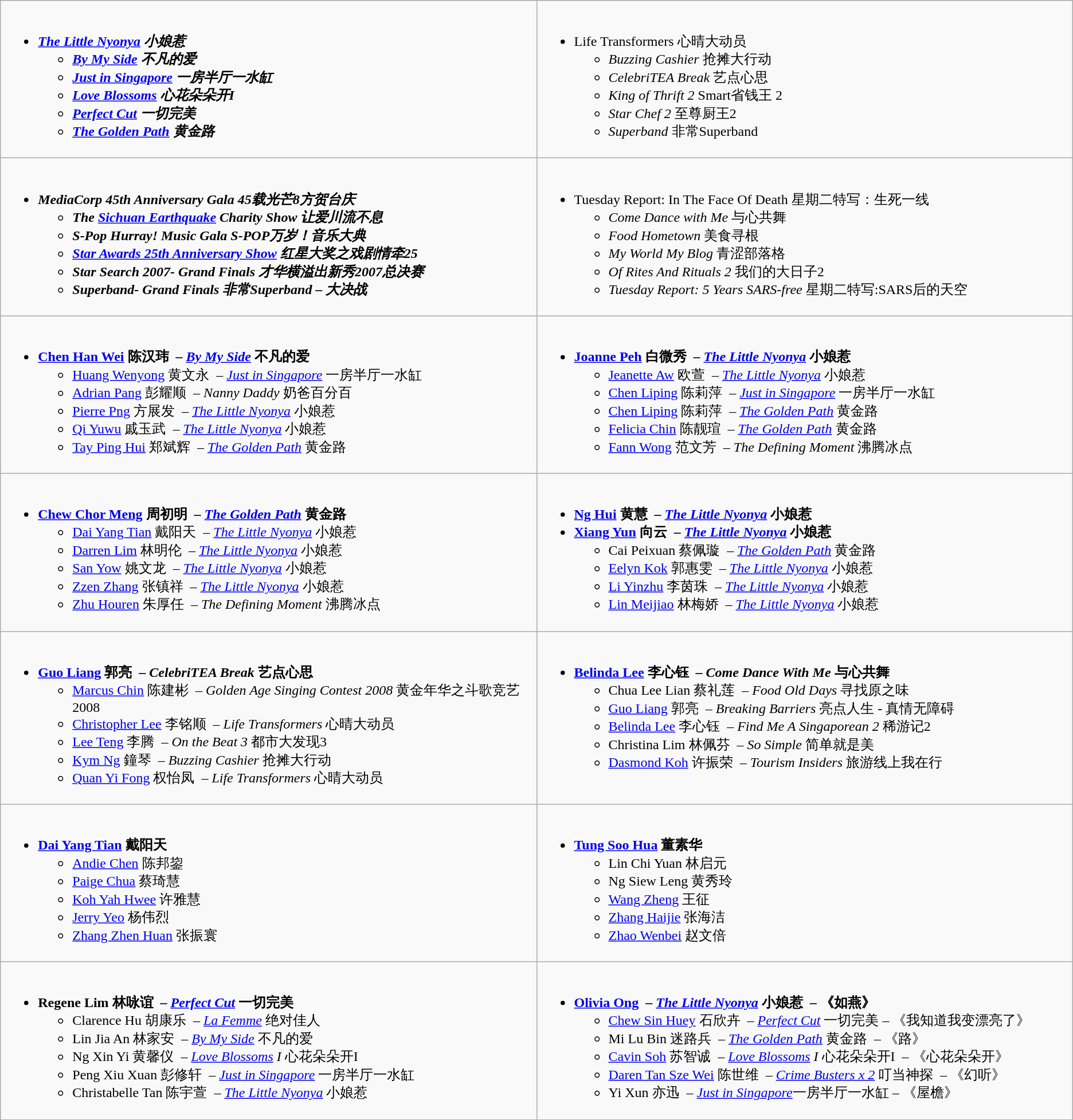<table class=wikitable>
<tr>
<td valign="top" width="50%"><br><div></div><ul><li><strong><em><a href='#'>The Little Nyonya</a><em> 小娘惹<strong><ul><li></em><a href='#'>By My Side</a><em> 不凡的爱</li><li></em><a href='#'>Just in Singapore</a><em> 一房半厅一水缸</li><li></em><a href='#'>Love Blossoms</a><em> 心花朵朵开I</li><li></em><a href='#'>Perfect Cut</a><em> 一切完美</li><li></em><a href='#'>The Golden Path</a><em> 黄金路</li></ul></li></ul></td>
<td valign="top" width="50%"><br><div></div><ul><li></em></strong>Life Transformers</em> 心晴大动员</strong><ul><li><em>Buzzing Cashier</em> 抢摊大行动</li><li><em>CelebriTEA Break</em> 艺点心思</li><li><em>King of Thrift 2</em> Smart省钱王 2</li><li><em>Star Chef 2</em> 至尊厨王2</li><li><em>Superband</em> 非常Superband</li></ul></li></ul></td>
</tr>
<tr>
<td valign="top" width="50%"><br><div></div><ul><li><strong><em>MediaCorp 45th Anniversary Gala<em> 45载光芒8方贺台庆<strong><ul><li></em>The <a href='#'>Sichuan Earthquake</a> Charity Show<em> 让爱川流不息</li><li></em>S-Pop Hurray! Music Gala<em> S-POP万岁！音乐大典</li><li></em><a href='#'>Star Awards 25th Anniversary Show</a><em> 红星大奖之戏剧情牵25</li><li></em>Star Search 2007<em>- Grand Finals 才华横溢出新秀2007总决赛</li><li></em>Superband<em>- Grand Finals 非常Superband – 大决战</li></ul></li></ul></td>
<td valign="top" width="50%"><br><div></div><ul><li></em></strong>Tuesday Report: In The Face Of Death</em> 星期二特写：生死一线</strong><ul><li><em>Come Dance with Me</em> 与心共舞</li><li><em>Food Hometown</em> 美食寻根</li><li><em>My World My Blog</em> 青涩部落格</li><li><em>Of Rites And Rituals 2</em> 我们的大日子2</li><li><em>Tuesday Report: 5 Years SARS-free</em> 星期二特写:SARS后的天空</li></ul></li></ul></td>
</tr>
<tr>
<td valign="top" width="50%"><br><div></div><ul><li><strong><a href='#'>Chen Han Wei</a> 陈汉玮  – <em><a href='#'>By My Side</a></em> 不凡的爱</strong><ul><li><a href='#'>Huang Wenyong</a> 黄文永  – <em><a href='#'>Just in Singapore</a></em> 一房半厅一水缸</li><li><a href='#'>Adrian Pang</a> 彭耀顺  – <em>Nanny Daddy</em> 奶爸百分百</li><li><a href='#'>Pierre Png</a> 方展发  – <em><a href='#'>The Little Nyonya</a></em> 小娘惹</li><li><a href='#'>Qi Yuwu</a> 戚玉武  –  <em><a href='#'>The Little Nyonya</a></em> 小娘惹</li><li><a href='#'>Tay Ping Hui</a> 郑斌辉  –  <em><a href='#'>The Golden Path</a></em> 黄金路</li></ul></li></ul></td>
<td valign="top" width="50%"><br><div></div><ul><li><strong><a href='#'>Joanne Peh</a> 白微秀  – <em><a href='#'>The Little Nyonya</a></em> 小娘惹</strong><ul><li><a href='#'>Jeanette Aw</a> 欧萱  – <em><a href='#'>The Little Nyonya</a></em> 小娘惹</li><li><a href='#'>Chen Liping</a> 陈莉萍  – <em><a href='#'>Just in Singapore</a></em> 一房半厅一水缸</li><li><a href='#'>Chen Liping</a> 陈莉萍  – <em><a href='#'>The Golden Path</a></em> 黄金路</li><li><a href='#'>Felicia Chin</a> 陈靓瑄  – <em><a href='#'>The Golden Path</a></em> 黄金路</li><li><a href='#'>Fann Wong</a> 范文芳  – <em>The Defining Moment</em> 沸腾冰点</li></ul></li></ul></td>
</tr>
<tr>
<td valign="top" width="50%"><br><div></div><ul><li><strong><a href='#'>Chew Chor Meng</a> 周初明  – <em><a href='#'>The Golden Path</a></em> 黄金路</strong><ul><li><a href='#'>Dai Yang Tian</a> 戴阳天  – <em><a href='#'>The Little Nyonya</a></em> 小娘惹</li><li><a href='#'>Darren Lim</a> 林明伦  – <em><a href='#'>The Little Nyonya</a></em> 小娘惹</li><li><a href='#'>San Yow</a> 姚文龙  – <em><a href='#'>The Little Nyonya</a></em> 小娘惹</li><li><a href='#'>Zzen Zhang</a> 张镇祥  – <em><a href='#'>The Little Nyonya</a></em> 小娘惹</li><li><a href='#'>Zhu Houren</a> 朱厚任  – <em>The Defining Moment</em> 沸腾冰点</li></ul></li></ul></td>
<td valign="top" width="50%"><br><div></div><ul><li><strong><a href='#'>Ng Hui</a> 黄慧  – <em><a href='#'>The Little Nyonya</a></em> 小娘惹</strong></li><li><strong><a href='#'>Xiang Yun</a> 向云  – <em><a href='#'>The Little Nyonya</a></em> 小娘惹</strong><ul><li>Cai Peixuan 蔡佩璇  – <em><a href='#'>The Golden Path</a></em> 黄金路</li><li><a href='#'>Eelyn Kok</a> 郭惠雯  – <em><a href='#'>The Little Nyonya</a></em> 小娘惹</li><li><a href='#'>Li Yinzhu</a> 李茵珠  – <em><a href='#'>The Little Nyonya</a></em> 小娘惹</li><li><a href='#'>Lin Meijiao</a> 林梅娇  – <em><a href='#'>The Little Nyonya</a></em> 小娘惹</li></ul></li></ul></td>
</tr>
<tr>
<td valign="top" width="50%"><br><div></div><ul><li><strong><a href='#'>Guo Liang</a> 郭亮  – <em>CelebriTEA Break</em> 艺点心思</strong><ul><li><a href='#'>Marcus Chin</a> 陈建彬  – <em>Golden Age Singing Contest 2008</em> 黄金年华之斗歌竞艺2008</li><li><a href='#'>Christopher Lee</a> 李铭顺  – <em>Life Transformers</em> 心晴大动员</li><li><a href='#'>Lee Teng</a> 李腾  – <em>On the Beat 3</em> 都市大发现3</li><li><a href='#'>Kym Ng</a> 鐘琴  – <em>Buzzing Cashier</em> 抢摊大行动</li><li><a href='#'>Quan Yi Fong</a> 权怡凤  – <em>Life Transformers</em> 心晴大动员</li></ul></li></ul></td>
<td valign="top" width="50%"><br><div></div><ul><li><strong><a href='#'>Belinda Lee</a> 李心钰  – <em>Come Dance With Me</em> 与心共舞</strong><ul><li>Chua Lee Lian 蔡礼莲  – <em>Food Old Days</em> 寻找原之味</li><li><a href='#'>Guo Liang</a> 郭亮  – <em>Breaking Barriers</em> 亮点人生 - 真情无障碍</li><li><a href='#'>Belinda Lee</a> 李心钰  – <em>Find Me A Singaporean 2</em> 稀游记2</li><li>Christina Lim 林佩芬  – <em>So Simple</em> 简单就是美</li><li><a href='#'>Dasmond Koh</a> 许振荣  – <em>Tourism Insiders</em> 旅游线上我在行</li></ul></li></ul></td>
</tr>
<tr>
<td valign="top" width="50%"><br><div></div><ul><li><strong><a href='#'>Dai Yang Tian</a> 戴阳天</strong><ul><li><a href='#'>Andie Chen</a> 陈邦鋆</li><li><a href='#'>Paige Chua</a> 蔡琦慧</li><li><a href='#'>Koh Yah Hwee</a> 许雅慧</li><li><a href='#'>Jerry Yeo</a> 杨伟烈</li><li><a href='#'>Zhang Zhen Huan</a> 张振寰</li></ul></li></ul></td>
<td valign="top" width="50%"><br><div></div><ul><li><strong><a href='#'>Tung Soo Hua</a> 董素华</strong><ul><li>Lin Chi Yuan 林启元</li><li>Ng Siew Leng 黄秀玲</li><li><a href='#'>Wang Zheng</a> 王征</li><li><a href='#'>Zhang Haijie</a> 张海洁</li><li><a href='#'>Zhao Wenbei</a> 赵文倍</li></ul></li></ul></td>
</tr>
<tr>
<td valign="top" width="50%"><br><div></div><ul><li><strong>Regene Lim 林咏谊  – <em><a href='#'>Perfect Cut</a></em> 一切完美</strong><ul><li>Clarence Hu 胡康乐  – <em><a href='#'>La Femme</a></em> 绝对佳人</li><li>Lin Jia An 林家安  – <em><a href='#'>By My Side</a></em> 不凡的爱</li><li>Ng Xin Yi 黄馨仪  – <em><a href='#'>Love Blossoms</a> I</em> 心花朵朵开I</li><li>Peng Xiu Xuan 彭修轩  – <em><a href='#'>Just in Singapore</a></em> 一房半厅一水缸</li><li>Christabelle Tan 陈宇萱  – <em><a href='#'>The Little Nyonya</a></em> 小娘惹</li></ul></li></ul></td>
<td valign="top" width="50%"><br><div></div><ul><li><strong><a href='#'>Olivia Ong</a>  – <em><a href='#'>The Little Nyonya</a></em> 小娘惹  – 《如燕》</strong><ul><li><a href='#'>Chew Sin Huey</a> 石欣卉  – <em><a href='#'>Perfect Cut</a></em> 一切完美 – 《我知道我变漂亮了》</li><li>Mi Lu Bin 迷路兵  – <em><a href='#'>The Golden Path</a></em> 黄金路  – 《路》</li><li><a href='#'>Cavin Soh</a> 苏智诚  – <em><a href='#'>Love Blossoms</a> I</em> 心花朵朵开I  – 《心花朵朵开》</li><li><a href='#'>Daren Tan Sze Wei</a> 陈世维  – <em><a href='#'>Crime Busters x 2</a></em> 叮当神探  – 《幻听》</li><li>Yi Xun 亦迅  – <em><a href='#'>Just in Singapore</a></em>一房半厅一水缸 – 《屋檐》</li></ul></li></ul></td>
</tr>
</table>
